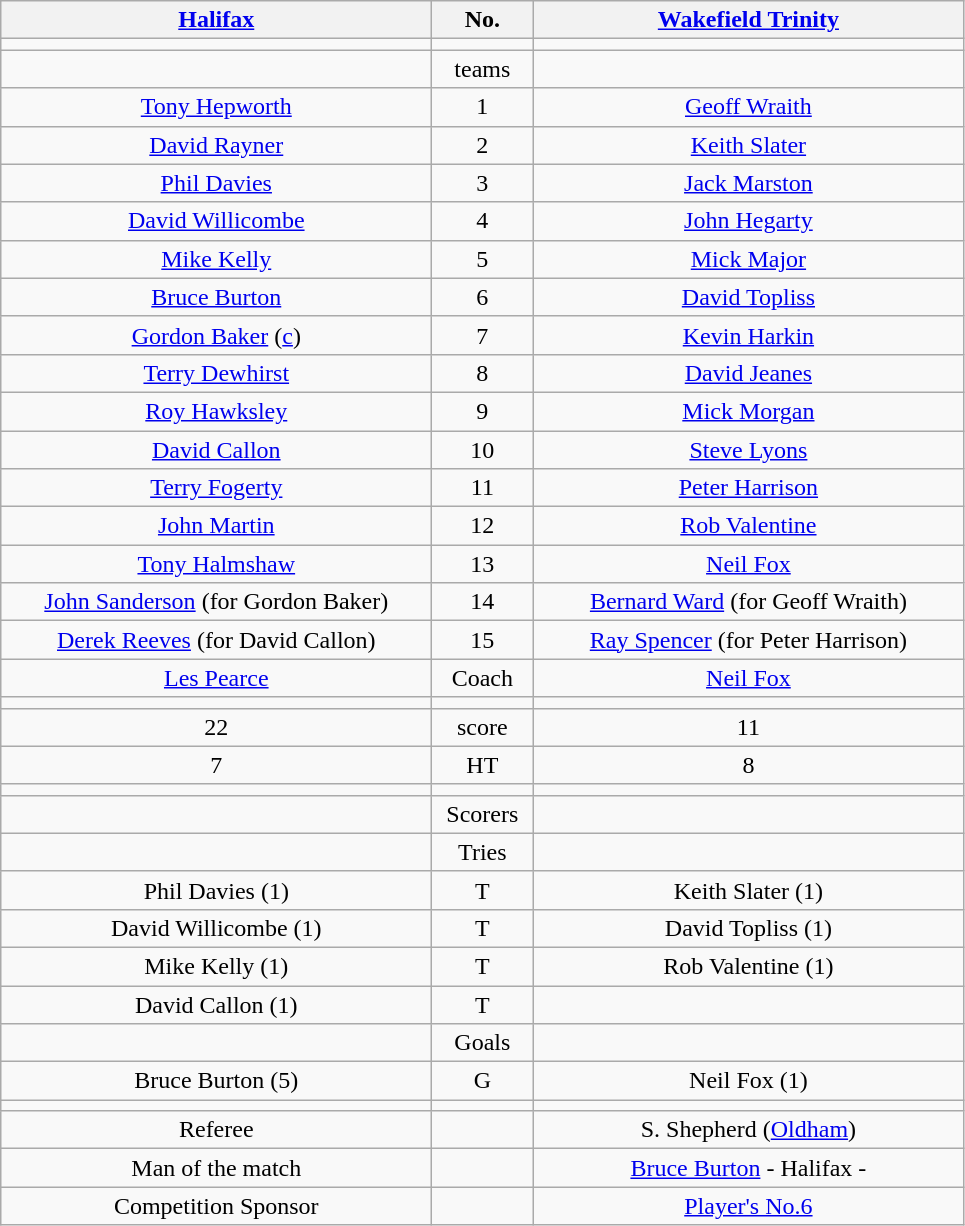<table class="wikitable" style="text-align:center;">
<tr>
<th width=280 abbr=winner><a href='#'>Halifax</a></th>
<th width=60 abbr="Number">No.</th>
<th width=280 abbr=runner-up><a href='#'>Wakefield Trinity</a></th>
</tr>
<tr>
<td></td>
<td></td>
<td></td>
</tr>
<tr>
<td></td>
<td>teams</td>
<td></td>
</tr>
<tr>
<td><a href='#'>Tony Hepworth</a></td>
<td>1</td>
<td><a href='#'>Geoff Wraith</a></td>
</tr>
<tr>
<td><a href='#'>David Rayner</a></td>
<td>2</td>
<td><a href='#'>Keith Slater</a></td>
</tr>
<tr>
<td><a href='#'>Phil Davies</a></td>
<td>3</td>
<td><a href='#'>Jack Marston</a></td>
</tr>
<tr>
<td><a href='#'>David Willicombe</a></td>
<td>4</td>
<td><a href='#'>John Hegarty</a></td>
</tr>
<tr>
<td><a href='#'>Mike Kelly</a></td>
<td>5</td>
<td><a href='#'>Mick Major</a></td>
</tr>
<tr>
<td><a href='#'>Bruce Burton</a></td>
<td>6</td>
<td><a href='#'>David Topliss</a></td>
</tr>
<tr>
<td><a href='#'>Gordon Baker</a> (<a href='#'>c</a>)</td>
<td>7</td>
<td><a href='#'>Kevin Harkin</a></td>
</tr>
<tr>
<td><a href='#'>Terry Dewhirst</a></td>
<td>8</td>
<td><a href='#'>David Jeanes</a></td>
</tr>
<tr>
<td><a href='#'>Roy Hawksley</a></td>
<td>9</td>
<td><a href='#'>Mick Morgan</a></td>
</tr>
<tr>
<td><a href='#'>David Callon</a></td>
<td>10</td>
<td><a href='#'>Steve Lyons</a></td>
</tr>
<tr>
<td><a href='#'>Terry Fogerty</a></td>
<td>11</td>
<td><a href='#'>Peter Harrison</a></td>
</tr>
<tr>
<td><a href='#'>John Martin</a></td>
<td>12</td>
<td><a href='#'>Rob Valentine</a></td>
</tr>
<tr>
<td><a href='#'>Tony Halmshaw</a></td>
<td>13</td>
<td><a href='#'>Neil Fox</a></td>
</tr>
<tr>
<td><a href='#'>John Sanderson</a> (for Gordon Baker)</td>
<td>14</td>
<td><a href='#'>Bernard Ward</a> (for Geoff Wraith)</td>
</tr>
<tr>
<td><a href='#'>Derek Reeves</a> (for David Callon)</td>
<td>15</td>
<td><a href='#'>Ray Spencer</a> (for Peter Harrison)</td>
</tr>
<tr>
<td><a href='#'>Les Pearce</a></td>
<td>Coach</td>
<td><a href='#'>Neil Fox</a></td>
</tr>
<tr>
<td></td>
<td></td>
<td></td>
</tr>
<tr>
<td>22</td>
<td>score</td>
<td>11</td>
</tr>
<tr>
<td>7</td>
<td>HT</td>
<td>8</td>
</tr>
<tr>
<td></td>
<td></td>
<td></td>
</tr>
<tr>
<td></td>
<td>Scorers</td>
<td></td>
</tr>
<tr>
<td></td>
<td>Tries</td>
<td></td>
</tr>
<tr>
<td>Phil Davies (1)</td>
<td>T</td>
<td>Keith Slater (1)</td>
</tr>
<tr>
<td>David Willicombe (1)</td>
<td>T</td>
<td>David Topliss (1)</td>
</tr>
<tr>
<td>Mike Kelly (1)</td>
<td>T</td>
<td>Rob Valentine (1)</td>
</tr>
<tr>
<td>David Callon (1)</td>
<td>T</td>
<td></td>
</tr>
<tr>
<td></td>
<td>Goals</td>
<td></td>
</tr>
<tr>
<td>Bruce Burton (5)</td>
<td>G</td>
<td>Neil Fox (1)</td>
</tr>
<tr>
<td></td>
<td></td>
<td></td>
</tr>
<tr>
<td>Referee</td>
<td></td>
<td>S. Shepherd (<a href='#'>Oldham</a>)</td>
</tr>
<tr>
<td>Man of the match</td>
<td></td>
<td><a href='#'>Bruce Burton</a> - Halifax - </td>
</tr>
<tr>
<td>Competition Sponsor</td>
<td></td>
<td><a href='#'>Player's No.6</a></td>
</tr>
</table>
